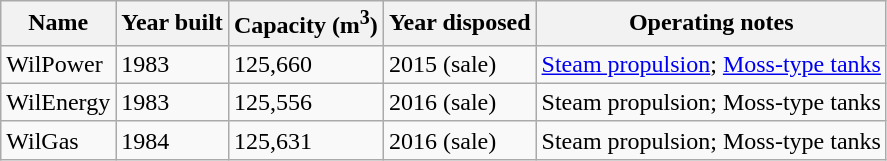<table class="wikitable">
<tr>
<th>Name</th>
<th>Year built</th>
<th>Capacity (m<sup>3</sup>)</th>
<th>Year disposed</th>
<th>Operating notes</th>
</tr>
<tr>
<td>WilPower</td>
<td>1983</td>
<td>125,660</td>
<td>2015 (sale)</td>
<td><a href='#'>Steam propulsion</a>; <a href='#'>Moss-type tanks</a></td>
</tr>
<tr>
<td>WilEnergy</td>
<td>1983</td>
<td>125,556</td>
<td>2016 (sale)</td>
<td>Steam propulsion; Moss-type tanks</td>
</tr>
<tr>
<td>WilGas</td>
<td>1984</td>
<td>125,631</td>
<td>2016 (sale)</td>
<td>Steam propulsion; Moss-type tanks</td>
</tr>
</table>
